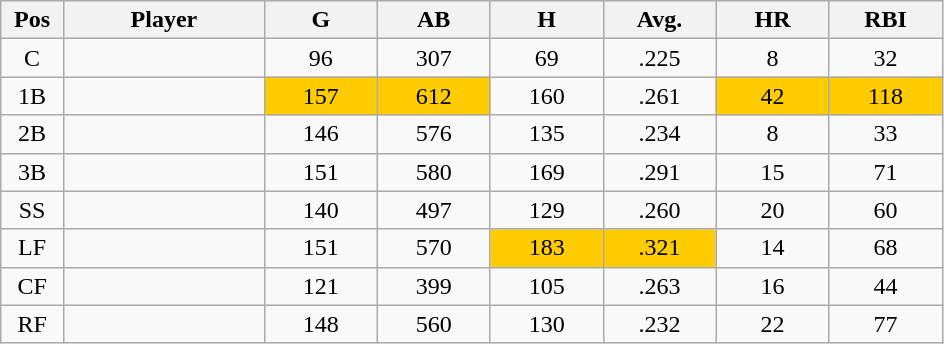<table class="wikitable sortable">
<tr>
<th bgcolor="#DDDDFF" width="5%">Pos</th>
<th bgcolor="#DDDDFF" width="16%">Player</th>
<th bgcolor="#DDDDFF" width="9%">G</th>
<th bgcolor="#DDDDFF" width="9%">AB</th>
<th bgcolor="#DDDDFF" width="9%">H</th>
<th bgcolor="#DDDDFF" width="9%">Avg.</th>
<th bgcolor="#DDDDFF" width="9%">HR</th>
<th bgcolor="#DDDDFF" width="9%">RBI</th>
</tr>
<tr align="center">
<td>C</td>
<td></td>
<td>96</td>
<td>307</td>
<td>69</td>
<td>.225</td>
<td>8</td>
<td>32</td>
</tr>
<tr align="center">
<td>1B</td>
<td></td>
<td bgcolor="FFCC00">157</td>
<td bgcolor="FFCC00">612</td>
<td>160</td>
<td>.261</td>
<td bgcolor="FFCC00">42</td>
<td bgcolor="FFCC00">118</td>
</tr>
<tr align="center">
<td>2B</td>
<td></td>
<td>146</td>
<td>576</td>
<td>135</td>
<td>.234</td>
<td>8</td>
<td>33</td>
</tr>
<tr align="center">
<td>3B</td>
<td></td>
<td>151</td>
<td>580</td>
<td>169</td>
<td>.291</td>
<td>15</td>
<td>71</td>
</tr>
<tr align="center">
<td>SS</td>
<td></td>
<td>140</td>
<td>497</td>
<td>129</td>
<td>.260</td>
<td>20</td>
<td>60</td>
</tr>
<tr align="center">
<td>LF</td>
<td></td>
<td>151</td>
<td>570</td>
<td bgcolor="FFCC00">183</td>
<td bgcolor="FFCC00">.321</td>
<td>14</td>
<td>68</td>
</tr>
<tr align="center">
<td>CF</td>
<td></td>
<td>121</td>
<td>399</td>
<td>105</td>
<td>.263</td>
<td>16</td>
<td>44</td>
</tr>
<tr align="center">
<td>RF</td>
<td></td>
<td>148</td>
<td>560</td>
<td>130</td>
<td>.232</td>
<td>22</td>
<td>77</td>
</tr>
</table>
